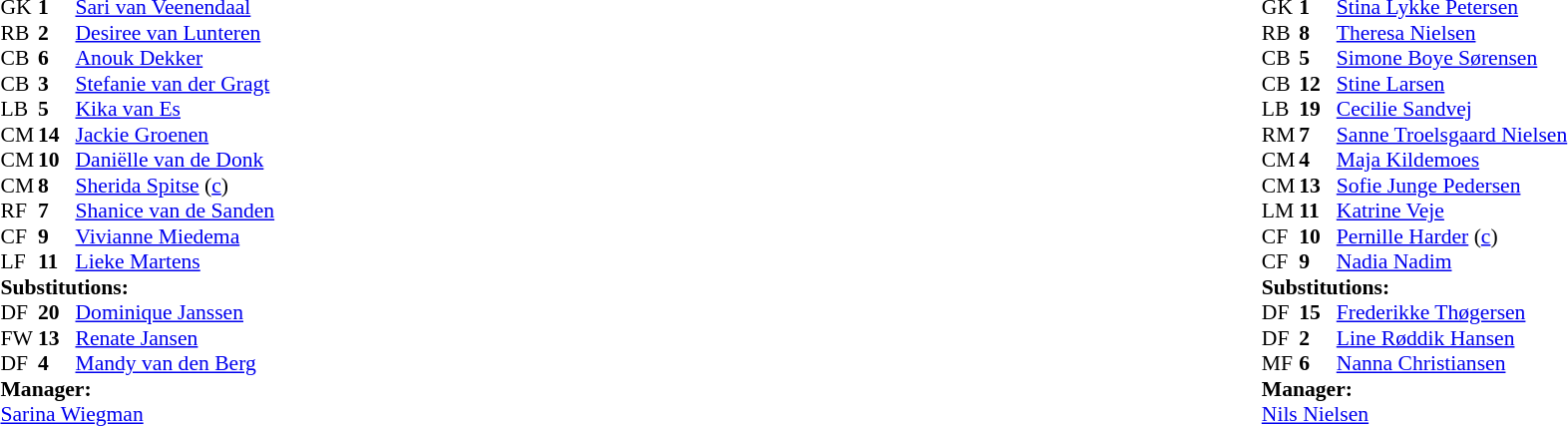<table width="100%">
<tr>
<td valign="top" width="40%"><br><table style="font-size:90%" cellspacing="0" cellpadding="0">
<tr>
<th width=25></th>
<th width=25></th>
</tr>
<tr>
<td>GK</td>
<td><strong>1</strong></td>
<td><a href='#'>Sari van Veenendaal</a></td>
</tr>
<tr>
<td>RB</td>
<td><strong>2</strong></td>
<td><a href='#'>Desiree van Lunteren</a></td>
<td></td>
<td></td>
</tr>
<tr>
<td>CB</td>
<td><strong>6</strong></td>
<td><a href='#'>Anouk Dekker</a></td>
<td></td>
</tr>
<tr>
<td>CB</td>
<td><strong>3</strong></td>
<td><a href='#'>Stefanie van der Gragt</a></td>
<td></td>
</tr>
<tr>
<td>LB</td>
<td><strong>5</strong></td>
<td><a href='#'>Kika van Es</a></td>
<td></td>
<td></td>
</tr>
<tr>
<td>CM</td>
<td><strong>14</strong></td>
<td><a href='#'>Jackie Groenen</a></td>
<td></td>
</tr>
<tr>
<td>CM</td>
<td><strong>10</strong></td>
<td><a href='#'>Daniëlle van de Donk</a></td>
</tr>
<tr>
<td>CM</td>
<td><strong>8</strong></td>
<td><a href='#'>Sherida Spitse</a> (<a href='#'>c</a>)</td>
</tr>
<tr>
<td>RF</td>
<td><strong>7</strong></td>
<td><a href='#'>Shanice van de Sanden</a></td>
<td></td>
<td></td>
</tr>
<tr>
<td>CF</td>
<td><strong>9</strong></td>
<td><a href='#'>Vivianne Miedema</a></td>
</tr>
<tr>
<td>LF</td>
<td><strong>11</strong></td>
<td><a href='#'>Lieke Martens</a></td>
</tr>
<tr>
<td colspan=3><strong>Substitutions:</strong></td>
</tr>
<tr>
<td>DF</td>
<td><strong>20</strong></td>
<td><a href='#'>Dominique Janssen</a></td>
<td></td>
<td></td>
</tr>
<tr>
<td>FW</td>
<td><strong>13</strong></td>
<td><a href='#'>Renate Jansen</a></td>
<td></td>
<td></td>
</tr>
<tr>
<td>DF</td>
<td><strong>4</strong></td>
<td><a href='#'>Mandy van den Berg</a></td>
<td></td>
<td></td>
</tr>
<tr>
<td colspan=3><strong>Manager:</strong></td>
</tr>
<tr>
<td colspan=3><a href='#'>Sarina Wiegman</a></td>
</tr>
</table>
</td>
<td valign="top"></td>
<td valign="top" width="50%"><br><table style="font-size:90%; margin:auto" cellspacing="0" cellpadding="0">
<tr>
<th width=25></th>
<th width=25></th>
</tr>
<tr>
<td>GK</td>
<td><strong>1</strong></td>
<td><a href='#'>Stina Lykke Petersen</a></td>
</tr>
<tr>
<td>RB</td>
<td><strong>8</strong></td>
<td><a href='#'>Theresa Nielsen</a></td>
</tr>
<tr>
<td>CB</td>
<td><strong>5</strong></td>
<td><a href='#'>Simone Boye Sørensen</a></td>
<td></td>
<td></td>
</tr>
<tr>
<td>CB</td>
<td><strong>12</strong></td>
<td><a href='#'>Stine Larsen</a></td>
</tr>
<tr>
<td>LB</td>
<td><strong>19</strong></td>
<td><a href='#'>Cecilie Sandvej</a></td>
</tr>
<tr>
<td>RM</td>
<td><strong>7</strong></td>
<td><a href='#'>Sanne Troelsgaard Nielsen</a></td>
</tr>
<tr>
<td>CM</td>
<td><strong>4</strong></td>
<td><a href='#'>Maja Kildemoes</a></td>
<td></td>
<td></td>
</tr>
<tr>
<td>CM</td>
<td><strong>13</strong></td>
<td><a href='#'>Sofie Junge Pedersen</a></td>
<td></td>
<td></td>
</tr>
<tr>
<td>LM</td>
<td><strong>11</strong></td>
<td><a href='#'>Katrine Veje</a></td>
</tr>
<tr>
<td>CF</td>
<td><strong>10</strong></td>
<td><a href='#'>Pernille Harder</a> (<a href='#'>c</a>)</td>
</tr>
<tr>
<td>CF</td>
<td><strong>9</strong></td>
<td><a href='#'>Nadia Nadim</a></td>
<td></td>
</tr>
<tr>
<td colspan=3><strong>Substitutions:</strong></td>
</tr>
<tr>
<td>DF</td>
<td><strong>15</strong></td>
<td><a href='#'>Frederikke Thøgersen</a></td>
<td></td>
<td></td>
</tr>
<tr>
<td>DF</td>
<td><strong>2</strong></td>
<td><a href='#'>Line Røddik Hansen</a></td>
<td></td>
<td></td>
</tr>
<tr>
<td>MF</td>
<td><strong>6</strong></td>
<td><a href='#'>Nanna Christiansen</a></td>
<td></td>
<td></td>
</tr>
<tr>
<td colspan=3><strong>Manager:</strong></td>
</tr>
<tr>
<td colspan=3><a href='#'>Nils Nielsen</a></td>
</tr>
</table>
</td>
</tr>
</table>
